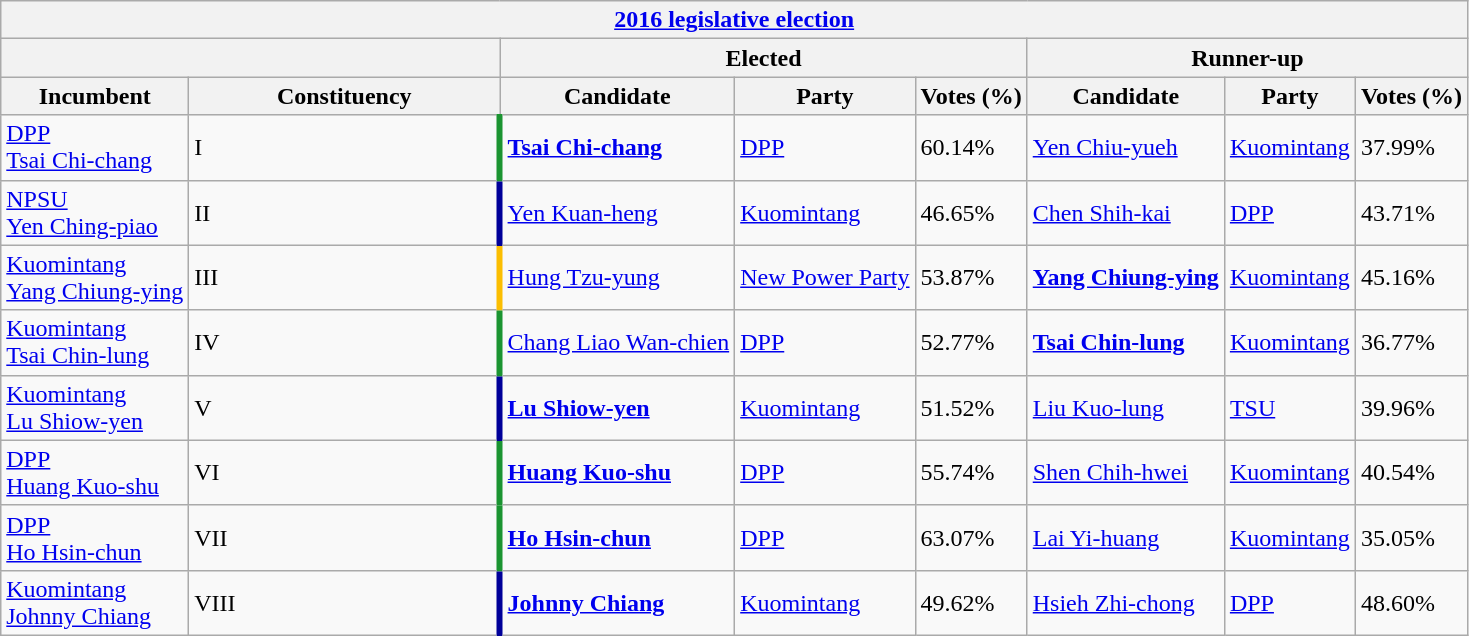<table class="wikitable collapsible sortable">
<tr>
<th colspan=8><a href='#'>2016 legislative election</a></th>
</tr>
<tr>
<th colspan=2> </th>
<th colspan=3>Elected</th>
<th colspan=3>Runner-up</th>
</tr>
<tr>
<th>Incumbent</th>
<th style="width:200px;">Constituency</th>
<th>Candidate</th>
<th>Party</th>
<th>Votes (%)</th>
<th>Candidate</th>
<th>Party</th>
<th>Votes (%)</th>
</tr>
<tr>
<td><a href='#'>DPP</a><br><a href='#'>Tsai Chi-chang</a></td>
<td style="border-right:4px solid #1B9431;">I</td>
<td><strong><a href='#'>Tsai Chi-chang</a></strong> </td>
<td><a href='#'>DPP</a></td>
<td>60.14%</td>
<td><a href='#'>Yen Chiu-yueh</a></td>
<td><a href='#'>Kuomintang</a></td>
<td>37.99%</td>
</tr>
<tr>
<td><a href='#'>NPSU</a><br><a href='#'>Yen Ching-piao</a></td>
<td style="border-right:4px solid #000099;">II</td>
<td><a href='#'>Yen Kuan-heng</a> </td>
<td><a href='#'>Kuomintang</a></td>
<td>46.65%</td>
<td><a href='#'>Chen Shih-kai</a></td>
<td><a href='#'>DPP</a></td>
<td>43.71%</td>
</tr>
<tr>
<td><a href='#'>Kuomintang</a><br><a href='#'>Yang Chiung-ying</a></td>
<td style="border-right:4px solid #FBBE01;">III</td>
<td><a href='#'>Hung Tzu-yung</a> </td>
<td><a href='#'>New Power Party</a></td>
<td>53.87%</td>
<td><strong><a href='#'>Yang Chiung-ying</a></strong></td>
<td><a href='#'>Kuomintang</a></td>
<td>45.16%</td>
</tr>
<tr>
<td><a href='#'>Kuomintang</a><br><a href='#'>Tsai Chin-lung</a></td>
<td style="border-right:4px solid #1B9431;">IV</td>
<td><a href='#'>Chang Liao Wan-chien</a> </td>
<td><a href='#'>DPP</a></td>
<td>52.77%</td>
<td><strong><a href='#'>Tsai Chin-lung</a></strong></td>
<td><a href='#'>Kuomintang</a></td>
<td>36.77%</td>
</tr>
<tr>
<td><a href='#'>Kuomintang</a><br><a href='#'>Lu Shiow-yen</a></td>
<td style="border-right:4px solid #000099;">V</td>
<td><strong><a href='#'>Lu Shiow-yen</a></strong> </td>
<td><a href='#'>Kuomintang</a></td>
<td>51.52%</td>
<td><a href='#'>Liu Kuo-lung</a></td>
<td><a href='#'>TSU</a></td>
<td>39.96%</td>
</tr>
<tr>
<td><a href='#'>DPP</a><br><a href='#'>Huang Kuo-shu</a></td>
<td style="border-right:4px solid #1B9431;">VI</td>
<td><strong><a href='#'>Huang Kuo-shu</a></strong> </td>
<td><a href='#'>DPP</a></td>
<td>55.74%</td>
<td><a href='#'>Shen Chih-hwei</a></td>
<td><a href='#'>Kuomintang</a></td>
<td>40.54%</td>
</tr>
<tr>
<td><a href='#'>DPP</a><br><a href='#'>Ho Hsin-chun</a></td>
<td style="border-right:4px solid #1B9431;">VII</td>
<td><strong><a href='#'>Ho Hsin-chun</a></strong> </td>
<td><a href='#'>DPP</a></td>
<td>63.07%</td>
<td><a href='#'>Lai Yi-huang</a></td>
<td><a href='#'>Kuomintang</a></td>
<td>35.05%</td>
</tr>
<tr>
<td><a href='#'>Kuomintang</a><br><a href='#'>Johnny Chiang</a></td>
<td style="border-right:4px solid #000099;">VIII</td>
<td><strong><a href='#'>Johnny Chiang</a></strong> </td>
<td><a href='#'>Kuomintang</a></td>
<td>49.62%</td>
<td><a href='#'>Hsieh Zhi-chong</a></td>
<td><a href='#'>DPP</a></td>
<td>48.60%</td>
</tr>
</table>
